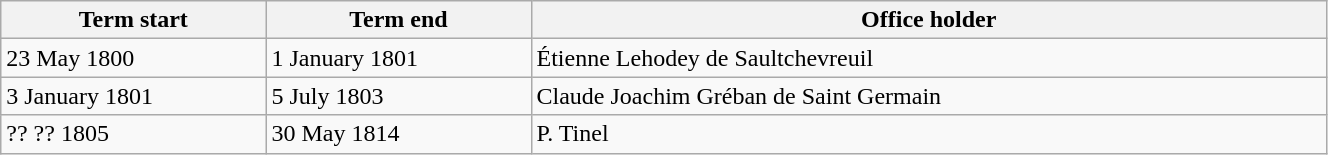<table class="wikitable" style="width: 70%;">
<tr>
<th align="left" style="width: 20%;">Term start</th>
<th align="left" style="width: 20%;">Term end</th>
<th align="left">Office holder</th>
</tr>
<tr valign="top">
<td>23 May 1800</td>
<td>1 January 1801</td>
<td>Étienne Lehodey de Saultchevreuil</td>
</tr>
<tr valign="top">
<td>3 January 1801</td>
<td>5 July 1803</td>
<td>Claude Joachim Gréban de Saint Germain</td>
</tr>
<tr valign="top">
<td>?? ?? 1805</td>
<td>30 May 1814</td>
<td>P. Tinel</td>
</tr>
</table>
